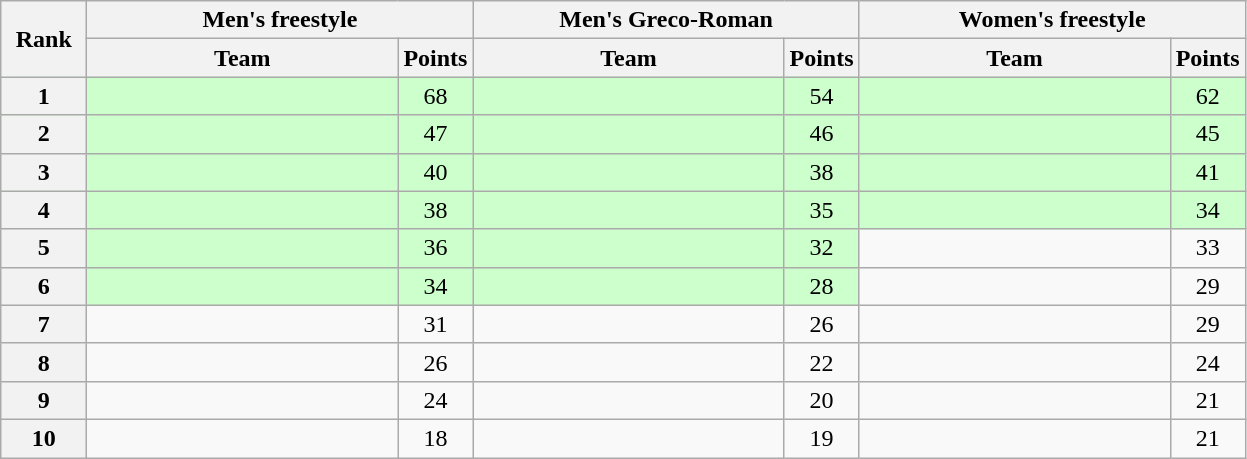<table class="wikitable" style="text-align:center;">
<tr>
<th width=50 rowspan="2">Rank</th>
<th colspan="2">Men's freestyle</th>
<th colspan="2">Men's Greco-Roman</th>
<th colspan="2">Women's freestyle</th>
</tr>
<tr>
<th width=200>Team</th>
<th width=25>Points</th>
<th width=200>Team</th>
<th width=25>Points</th>
<th width=200>Team</th>
<th width=25>Points</th>
</tr>
<tr bgcolor="#ccffcc">
<th>1</th>
<td align=left></td>
<td>68</td>
<td align=left></td>
<td>54</td>
<td align=left></td>
<td>62</td>
</tr>
<tr bgcolor="#ccffcc">
<th>2</th>
<td align=left></td>
<td>47</td>
<td align=left></td>
<td>46</td>
<td align=left></td>
<td>45</td>
</tr>
<tr bgcolor="#ccffcc">
<th>3</th>
<td align=left></td>
<td>40</td>
<td align=left></td>
<td>38</td>
<td align=left></td>
<td>41</td>
</tr>
<tr bgcolor="#ccffcc">
<th>4</th>
<td align=left></td>
<td>38</td>
<td align=left></td>
<td>35</td>
<td align=left></td>
<td>34</td>
</tr>
<tr>
<th>5</th>
<td bgcolor="#ccffcc" align=left></td>
<td bgcolor="#ccffcc">36</td>
<td bgcolor="#ccffcc" align=left></td>
<td bgcolor="#ccffcc">32</td>
<td align=left></td>
<td>33</td>
</tr>
<tr>
<th>6</th>
<td bgcolor="#ccffcc" align=left></td>
<td bgcolor="#ccffcc">34</td>
<td bgcolor="#ccffcc" align=left></td>
<td bgcolor="#ccffcc">28</td>
<td align=left></td>
<td>29</td>
</tr>
<tr>
<th>7</th>
<td align=left></td>
<td>31</td>
<td align=left></td>
<td>26</td>
<td align=left></td>
<td>29</td>
</tr>
<tr>
<th>8</th>
<td align=left></td>
<td>26</td>
<td align=left></td>
<td>22</td>
<td align=left></td>
<td>24</td>
</tr>
<tr>
<th>9</th>
<td align=left></td>
<td>24</td>
<td align=left></td>
<td>20</td>
<td align=left></td>
<td>21</td>
</tr>
<tr>
<th>10</th>
<td align=left></td>
<td>18</td>
<td align=left></td>
<td>19</td>
<td align=left></td>
<td>21</td>
</tr>
</table>
